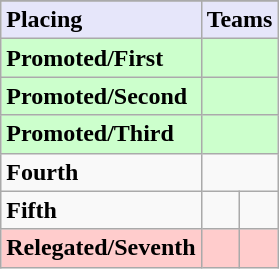<table class=wikitable>
<tr>
</tr>
<tr style="background: #E6E6FA;">
<td><strong>Placing</strong></td>
<td colspan=2 style="text-align:center"><strong>Teams</strong></td>
</tr>
<tr style="background: #ccffcc;">
<td><strong>Promoted/First</strong></td>
<td colspan=2><strong></strong></td>
</tr>
<tr style="background: #ccffcc;">
<td><strong>Promoted/Second</strong></td>
<td colspan=2><strong></strong></td>
</tr>
<tr style="background: #ccffcc;">
<td><strong>Promoted/Third</strong></td>
<td colspan=2><strong></strong></td>
</tr>
<tr>
<td><strong>Fourth</strong></td>
<td colspan=2></td>
</tr>
<tr>
<td><strong>Fifth</strong></td>
<td></td>
<td></td>
</tr>
<tr style="background: #ffcccc;">
<td><strong>Relegated/Seventh</strong></td>
<td><em></em></td>
<td><em></em></td>
</tr>
</table>
